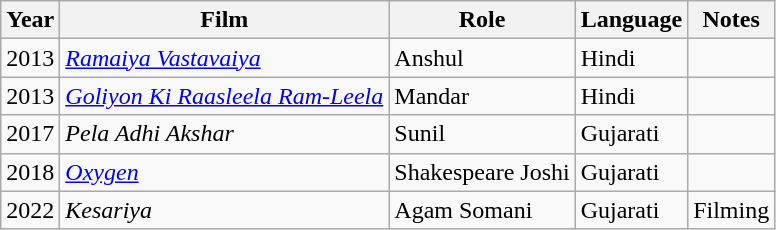<table class="wikitable">
<tr>
<th>Year</th>
<th>Film</th>
<th>Role</th>
<th>Language</th>
<th>Notes</th>
</tr>
<tr>
<td>2013</td>
<td><em><a href='#'>Ramaiya Vastavaiya</a></em></td>
<td>Anshul</td>
<td>Hindi</td>
<td></td>
</tr>
<tr>
<td>2013</td>
<td><em><a href='#'>Goliyon Ki Raasleela Ram-Leela</a></em></td>
<td>Mandar</td>
<td>Hindi</td>
<td></td>
</tr>
<tr>
<td>2017</td>
<td><em>Pela Adhi Akshar</em></td>
<td>Sunil</td>
<td>Gujarati</td>
<td></td>
</tr>
<tr>
<td>2018</td>
<td><em><a href='#'>Oxygen</a></em></td>
<td>Shakespeare Joshi</td>
<td>Gujarati</td>
<td></td>
</tr>
<tr>
<td>2022</td>
<td><em>Kesariya</em></td>
<td>Agam Somani</td>
<td>Gujarati</td>
<td>Filming</td>
</tr>
</table>
